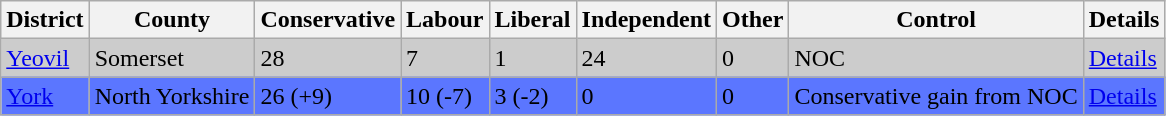<table class="wikitable">
<tr border=1 cellspacing=0 cellpadding=5>
<th>District</th>
<th>County</th>
<th>Conservative</th>
<th>Labour</th>
<th>Liberal</th>
<th>Independent</th>
<th>Other</th>
<th>Control</th>
<th>Details</th>
</tr>
<tr bgcolor=CCCCCC>
<td><a href='#'>Yeovil</a></td>
<td>Somerset</td>
<td>28</td>
<td>7</td>
<td>1</td>
<td>24</td>
<td>0</td>
<td>NOC</td>
<td><a href='#'>Details</a></td>
</tr>
<tr bgcolor=5B76FF>
<td><a href='#'>York</a></td>
<td>North Yorkshire</td>
<td>26 (+9)</td>
<td>10 (-7)</td>
<td>3 (-2)</td>
<td>0</td>
<td>0</td>
<td>Conservative gain from NOC</td>
<td><a href='#'>Details</a></td>
</tr>
</table>
